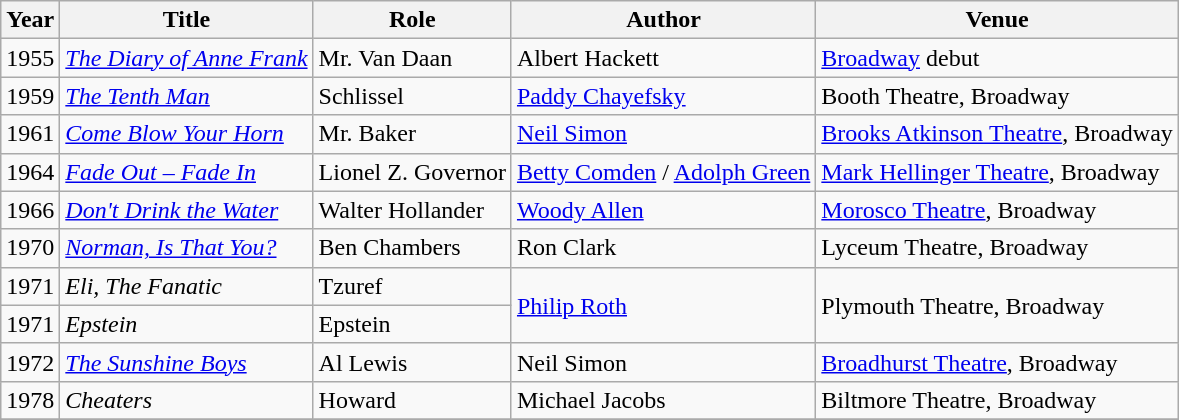<table class="wikitable sortable">
<tr>
<th>Year</th>
<th>Title</th>
<th>Role</th>
<th>Author</th>
<th>Venue</th>
</tr>
<tr>
<td>1955</td>
<td data-sort-value="Diary of Anne Frank, The"><em><a href='#'>The Diary of Anne Frank</a></em></td>
<td>Mr. Van Daan</td>
<td>Albert Hackett</td>
<td><a href='#'>Broadway</a> debut</td>
</tr>
<tr>
<td>1959</td>
<td data-sort-value="Tenth Man, The"><em><a href='#'>The Tenth Man</a></em></td>
<td>Schlissel</td>
<td><a href='#'>Paddy Chayefsky</a></td>
<td>Booth Theatre, Broadway</td>
</tr>
<tr>
<td>1961</td>
<td><em><a href='#'>Come Blow Your Horn</a></em></td>
<td>Mr. Baker</td>
<td><a href='#'>Neil Simon</a></td>
<td><a href='#'>Brooks Atkinson Theatre</a>, Broadway</td>
</tr>
<tr>
<td>1964</td>
<td><em><a href='#'>Fade Out – Fade In</a></em></td>
<td>Lionel Z. Governor</td>
<td><a href='#'>Betty Comden</a> / <a href='#'>Adolph Green</a></td>
<td><a href='#'>Mark Hellinger Theatre</a>, Broadway</td>
</tr>
<tr>
<td>1966</td>
<td><em><a href='#'>Don't Drink the Water</a></em></td>
<td>Walter Hollander</td>
<td><a href='#'>Woody Allen</a></td>
<td><a href='#'>Morosco Theatre</a>, Broadway</td>
</tr>
<tr>
<td>1970</td>
<td><em><a href='#'>Norman, Is That You?</a></em></td>
<td>Ben Chambers</td>
<td>Ron Clark</td>
<td>Lyceum Theatre, Broadway</td>
</tr>
<tr>
<td>1971</td>
<td><em>Eli, The Fanatic</em></td>
<td>Tzuref</td>
<td rowspan=2><a href='#'>Philip Roth</a></td>
<td rowspan=2>Plymouth Theatre, Broadway</td>
</tr>
<tr>
<td>1971</td>
<td><em>Epstein</em></td>
<td>Epstein</td>
</tr>
<tr>
<td>1972</td>
<td data-sort-value="Sunshine Boys, The"><em><a href='#'>The Sunshine Boys</a></em></td>
<td>Al Lewis</td>
<td>Neil Simon</td>
<td><a href='#'>Broadhurst Theatre</a>, Broadway</td>
</tr>
<tr>
<td>1978</td>
<td><em>Cheaters</em></td>
<td>Howard</td>
<td>Michael Jacobs</td>
<td>Biltmore Theatre, Broadway</td>
</tr>
<tr>
</tr>
</table>
